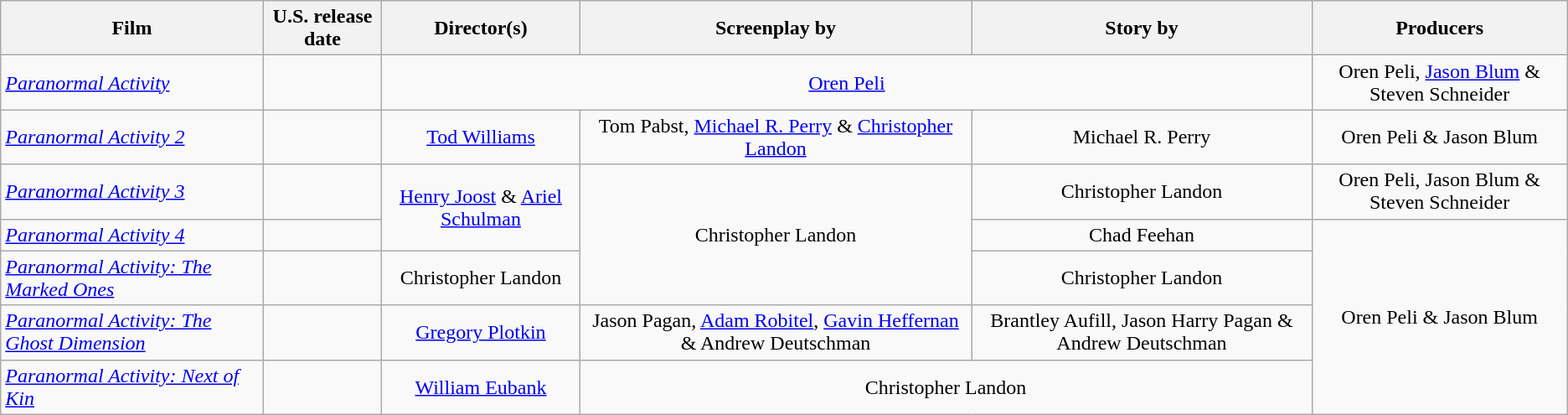<table class="wikitable plainrowheaders" style="text-align:center;">
<tr>
<th>Film</th>
<th>U.S. release date</th>
<th>Director(s)</th>
<th>Screenplay by</th>
<th>Story by</th>
<th>Producers</th>
</tr>
<tr>
<td style="text-align:left"><em><a href='#'>Paranormal Activity</a></em></td>
<td style="text-align:left"></td>
<td colspan="3"><a href='#'>Oren Peli</a></td>
<td>Oren Peli, <a href='#'>Jason Blum</a> & Steven Schneider</td>
</tr>
<tr>
<td style="text-align:left"><em><a href='#'>Paranormal Activity 2</a></em></td>
<td style="text-align:left"></td>
<td><a href='#'>Tod Williams</a></td>
<td>Tom Pabst, <a href='#'>Michael R. Perry</a> & <a href='#'>Christopher Landon</a></td>
<td>Michael R. Perry</td>
<td>Oren Peli & Jason Blum</td>
</tr>
<tr>
<td style="text-align:left"><em><a href='#'>Paranormal Activity 3</a></em></td>
<td style="text-align:left"></td>
<td rowspan="2"><a href='#'>Henry Joost</a> & <a href='#'>Ariel Schulman</a></td>
<td rowspan="3">Christopher Landon</td>
<td>Christopher Landon</td>
<td>Oren Peli, Jason Blum & Steven Schneider</td>
</tr>
<tr>
<td style="text-align:left"><em><a href='#'>Paranormal Activity 4</a></em></td>
<td style="text-align:left"></td>
<td>Chad Feehan</td>
<td rowspan="4">Oren Peli & Jason Blum</td>
</tr>
<tr>
<td style="text-align:left"><em><a href='#'>Paranormal Activity: The Marked Ones</a></em></td>
<td style="text-align:left"></td>
<td>Christopher Landon</td>
<td>Christopher Landon</td>
</tr>
<tr>
<td style="text-align:left"><em><a href='#'>Paranormal Activity: The Ghost Dimension</a></em></td>
<td style="text-align:left"></td>
<td><a href='#'>Gregory Plotkin</a></td>
<td>Jason Pagan, <a href='#'>Adam Robitel</a>, <a href='#'>Gavin Heffernan</a> & Andrew Deutschman</td>
<td>Brantley Aufill, Jason Harry Pagan & Andrew Deutschman</td>
</tr>
<tr>
<td style="text-align:left"><em><a href='#'>Paranormal Activity: Next of Kin</a></em></td>
<td style="text-align:left"></td>
<td><a href='#'>William Eubank</a></td>
<td colspan="2">Christopher Landon</td>
</tr>
</table>
